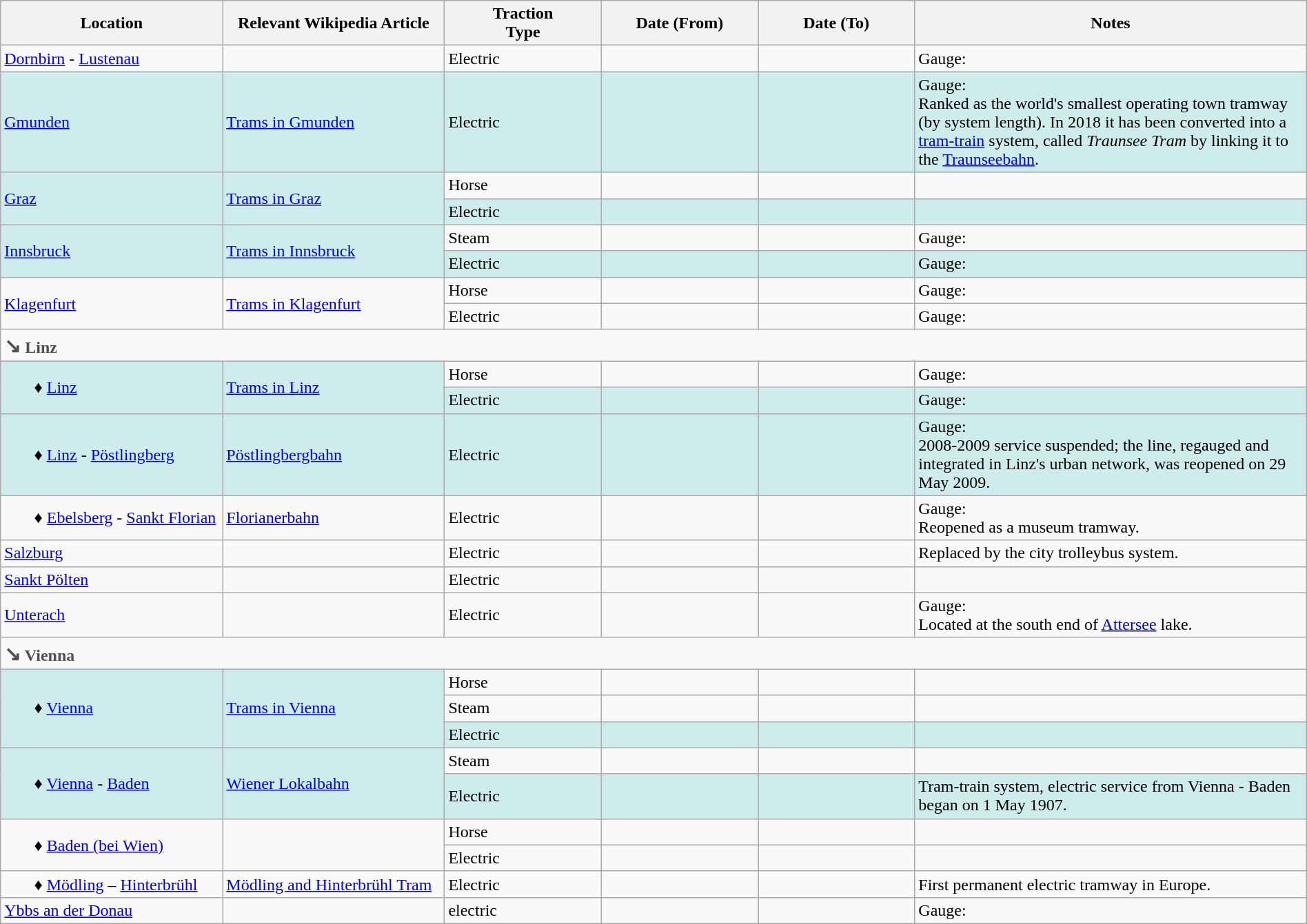<table class="wikitable" width=100%>
<tr>
<th style="width:17%;">Location</th>
<th style="width:17%;">Relevant Wikipedia Article</th>
<th style="width:12%;">Traction<br>Type</th>
<th style="width:12%;">Date (From)</th>
<th style="width:12%;">Date (To)</th>
<th style="width:30%;">Notes</th>
</tr>
<tr>
<td><a href='#'>Dornbirn</a> - <a href='#'>Lustenau</a></td>
<td> </td>
<td>Electric</td>
<td></td>
<td></td>
<td>Gauge: </td>
</tr>
<tr style="background:#CFECEC">
<td><a href='#'>Gmunden</a></td>
<td><a href='#'>Trams in Gmunden</a></td>
<td>Electric</td>
<td></td>
<td> </td>
<td>Gauge: <br>Ranked as the world's smallest operating town tramway (by system length). In 2018 it has been converted into a <a href='#'>tram-train</a> system, called <em>Traunsee Tram</em> by linking it to the <a href='#'>Traunseebahn</a>.</td>
</tr>
<tr>
<td style="background:#CFECEC" rowspan="2"><a href='#'>Graz</a></td>
<td style="background:#CFECEC" rowspan="2"><a href='#'>Trams in Graz</a></td>
<td>Horse</td>
<td></td>
<td></td>
<td> </td>
</tr>
<tr style="background:#CFECEC">
<td>Electric</td>
<td></td>
<td> </td>
<td> </td>
</tr>
<tr>
<td style="background:#CFECEC" rowspan="2"><a href='#'>Innsbruck</a></td>
<td style="background:#CFECEC" rowspan="2"><a href='#'>Trams in Innsbruck</a></td>
<td>Steam</td>
<td></td>
<td></td>
<td>Gauge: </td>
</tr>
<tr style="background:#CFECEC">
<td>Electric</td>
<td></td>
<td> </td>
<td>Gauge: </td>
</tr>
<tr>
<td rowspan="2"><a href='#'>Klagenfurt</a></td>
<td rowspan="2"><a href='#'>Trams in Klagenfurt</a></td>
<td>Horse</td>
<td></td>
<td></td>
<td>Gauge: </td>
</tr>
<tr>
<td>Electric</td>
<td></td>
<td></td>
<td>Gauge: </td>
</tr>
<tr>
<td style="color:#505050;" colspan=6><strong><big>↘</big> Linz</strong></td>
</tr>
<tr>
<td style="background:#CFECEC; padding-left: 2em;" rowspan=2>♦ <a href='#'>Linz</a></td>
<td style="background:#CFECEC;" rowspan="2"><a href='#'>Trams in Linz</a></td>
<td>Horse</td>
<td></td>
<td></td>
<td>Gauge: </td>
</tr>
<tr style="background:#CFECEC">
<td>Electric</td>
<td></td>
<td> </td>
<td>Gauge: </td>
</tr>
<tr style="background:#CFECEC">
<td style="padding-left: 2em;">♦ <a href='#'>Linz</a> - <a href='#'>Pöstlingberg</a></td>
<td><a href='#'>Pöstlingbergbahn</a></td>
<td>Electric</td>
<td></td>
<td> </td>
<td>Gauge: <br>2008-2009 service suspended; the line, regauged and integrated in Linz's urban network, was reopened on 29 May 2009.</td>
</tr>
<tr>
<td style="padding-left: 2em;">♦ <a href='#'>Ebelsberg</a> - <a href='#'>Sankt Florian</a></td>
<td><a href='#'>Florianerbahn</a></td>
<td>Electric</td>
<td></td>
<td></td>
<td>Gauge: <br>Reopened as a museum tramway.</td>
</tr>
<tr>
<td><a href='#'>Salzburg</a></td>
<td> </td>
<td>Electric</td>
<td></td>
<td></td>
<td>Replaced by the city trolleybus system.</td>
</tr>
<tr>
<td><a href='#'>Sankt Pölten</a></td>
<td> </td>
<td>Electric</td>
<td></td>
<td></td>
<td> </td>
</tr>
<tr>
<td><a href='#'>Unterach</a></td>
<td> </td>
<td>Electric</td>
<td></td>
<td></td>
<td>Gauge: <br>Located at the  south end of <a href='#'>Attersee</a> lake.</td>
</tr>
<tr>
<td style="color:#505050;" colspan=6><strong><big>↘</big> Vienna</strong></td>
</tr>
<tr>
<td style="background:#CFECEC; padding-left: 2em;" rowspan=3>♦ <a href='#'>Vienna</a></td>
<td style="background:#CFECEC" rowspan=3><a href='#'>Trams in Vienna</a></td>
<td>Horse</td>
<td></td>
<td></td>
<td> </td>
</tr>
<tr>
<td>Steam</td>
<td></td>
<td></td>
<td> </td>
</tr>
<tr style="background:#CFECEC">
<td>Electric</td>
<td></td>
<td> </td>
<td> </td>
</tr>
<tr>
<td style="background:#CFECEC; padding-left: 2em;" rowspan=2>♦ <a href='#'>Vienna</a> - <a href='#'>Baden</a></td>
<td style="background:#CFECEC" rowspan=2><a href='#'>Wiener Lokalbahn</a></td>
<td>Steam</td>
<td></td>
<td></td>
<td> </td>
</tr>
<tr style="background:#CFECEC">
<td>Electric</td>
<td></td>
<td> </td>
<td>Tram-train system, electric service from Vienna - Baden began on 1 May 1907.</td>
</tr>
<tr>
<td style="padding-left: 2em;" rowspan="2">♦ <a href='#'>Baden (bei Wien)</a></td>
<td rowspan="2"> </td>
<td>Horse</td>
<td></td>
<td></td>
<td> </td>
</tr>
<tr>
<td>Electric</td>
<td></td>
<td></td>
<td> </td>
</tr>
<tr>
<td style="padding-left: 2em;">♦ <a href='#'>Mödling</a> – <a href='#'>Hinterbrühl</a></td>
<td><a href='#'>Mödling and Hinterbrühl Tram</a></td>
<td>Electric</td>
<td></td>
<td></td>
<td>First permanent electric tramway in Europe.</td>
</tr>
<tr>
<td><a href='#'>Ybbs an der Donau</a></td>
<td> </td>
<td>electric</td>
<td></td>
<td></td>
<td>Gauge: </td>
</tr>
</table>
